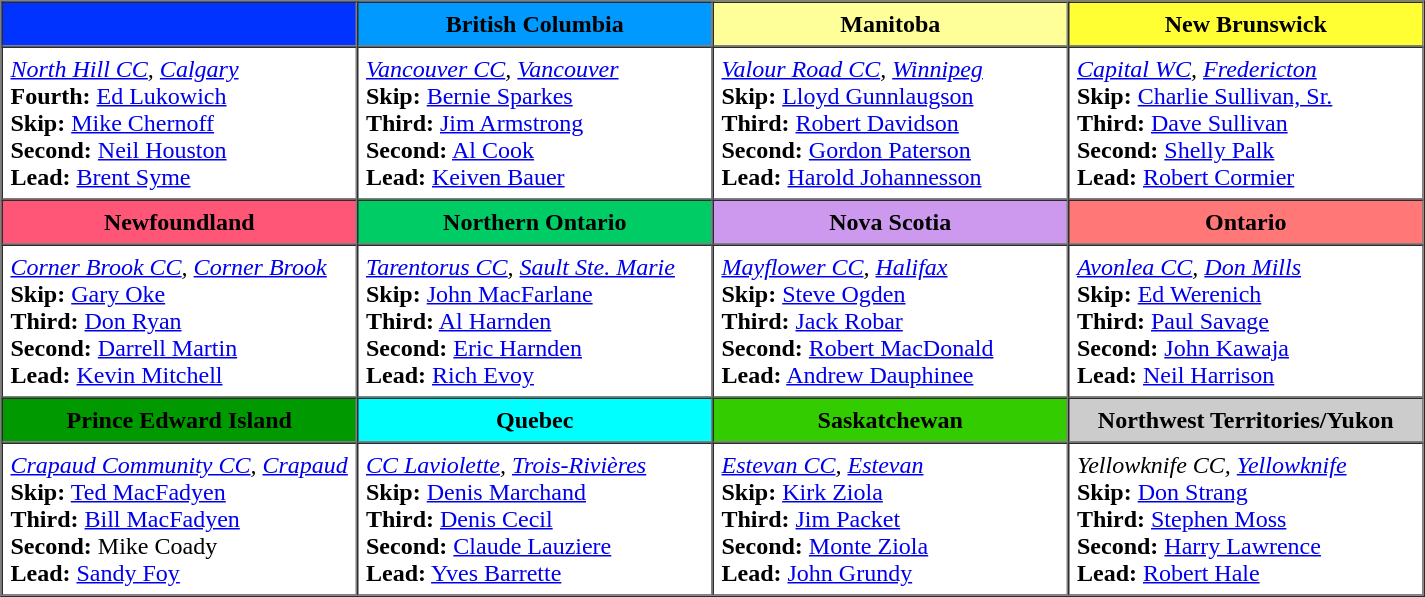<table border=1 cellpadding=5 cellspacing=0>
<tr>
<th style="background:#03f; width:225px;"></th>
<th style="background:#09f; width:225px;">British Columbia</th>
<th style="background:#ff9; width:225px;">Manitoba</th>
<th style="background:#ff3; width:225px;">New Brunswick</th>
</tr>
<tr>
<td><em><a href='#'>North Hill CC</a>, <a href='#'>Calgary</a></em><br><strong>Fourth:</strong> <a href='#'>Ed Lukowich</a><br>
<strong>Skip:</strong> <a href='#'>Mike Chernoff</a><br>
<strong>Second:</strong> <a href='#'>Neil Houston</a><br>
<strong>Lead:</strong> <a href='#'>Brent Syme</a></td>
<td><em><a href='#'>Vancouver CC</a>, <a href='#'>Vancouver</a></em><br><strong>Skip:</strong> <a href='#'>Bernie Sparkes</a><br>
<strong>Third:</strong> <a href='#'>Jim Armstrong</a><br>
<strong>Second:</strong> <a href='#'>Al Cook</a><br>
<strong>Lead:</strong> <a href='#'>Keiven Bauer</a><br></td>
<td><em><a href='#'>Valour Road CC</a>, <a href='#'>Winnipeg</a></em><br><strong>Skip:</strong> <a href='#'>Lloyd Gunnlaugson</a><br>
<strong>Third:</strong> <a href='#'>Robert Davidson</a><br>
<strong>Second:</strong> <a href='#'>Gordon Paterson</a><br>
<strong>Lead:</strong> <a href='#'>Harold Johannesson</a></td>
<td><em><a href='#'>Capital WC</a>, <a href='#'>Fredericton</a></em><br><strong>Skip:</strong> <a href='#'>Charlie Sullivan, Sr.</a><br>
<strong>Third:</strong> <a href='#'>Dave Sullivan</a><br>
<strong>Second:</strong> <a href='#'>Shelly Palk</a><br>
<strong>Lead:</strong> <a href='#'>Robert Cormier</a></td>
</tr>
<tr>
<th style="background:#f57; width:200px;">Newfoundland</th>
<th style="background:#0c6; width:200px;">Northern Ontario</th>
<th style="background:#c9e; width:200px;">Nova Scotia</th>
<th style="background:#f77; width:200px;">Ontario</th>
</tr>
<tr>
<td><em><a href='#'>Corner Brook CC</a>, <a href='#'>Corner Brook</a></em><br><strong>Skip:</strong> <a href='#'>Gary Oke</a><br>
<strong>Third:</strong> <a href='#'>Don Ryan</a><br>
<strong>Second:</strong> <a href='#'>Darrell Martin</a><br>
<strong>Lead:</strong> <a href='#'>Kevin Mitchell</a></td>
<td><em><a href='#'>Tarentorus CC</a>, <a href='#'>Sault Ste. Marie</a></em><br><strong>Skip:</strong> <a href='#'>John MacFarlane</a><br>
<strong>Third:</strong> <a href='#'>Al Harnden</a><br>
<strong>Second:</strong> <a href='#'>Eric Harnden</a><br>
<strong>Lead:</strong> <a href='#'>Rich Evoy</a></td>
<td><em><a href='#'>Mayflower CC</a>, <a href='#'>Halifax</a></em><br><strong>Skip:</strong> <a href='#'>Steve Ogden</a><br>
<strong>Third:</strong> <a href='#'>Jack Robar</a><br>
<strong>Second:</strong> <a href='#'>Robert MacDonald</a><br>
<strong>Lead:</strong> <a href='#'>Andrew Dauphinee</a></td>
<td><em><a href='#'>Avonlea CC</a>, <a href='#'>Don Mills</a></em><br><strong>Skip:</strong> <a href='#'>Ed Werenich</a><br>
<strong>Third:</strong> <a href='#'>Paul Savage</a><br>
<strong>Second:</strong> <a href='#'>John Kawaja</a><br>
<strong>Lead:</strong> <a href='#'>Neil Harrison</a></td>
</tr>
<tr>
<th style="background:#090; width:200px;">Prince Edward Island</th>
<th style="background:#0ff; width:200px;">Quebec</th>
<th style="background:#3c0; width:200px;">Saskatchewan</th>
<th style="background:#ccc; width:200px;">Northwest Territories/Yukon</th>
</tr>
<tr>
<td><em><a href='#'>Crapaud Community CC</a>, <a href='#'>Crapaud</a></em><br><strong>Skip:</strong> <a href='#'>Ted MacFadyen</a><br>
<strong>Third:</strong> <a href='#'>Bill MacFadyen</a><br>
<strong>Second:</strong> Mike Coady<br>
<strong>Lead:</strong> <a href='#'>Sandy Foy</a></td>
<td><em><a href='#'>CC Laviolette</a>, <a href='#'>Trois-Rivières</a></em><br><strong>Skip:</strong> <a href='#'>Denis Marchand</a><br>
<strong>Third:</strong> <a href='#'>Denis Cecil</a><br>
<strong>Second:</strong> <a href='#'>Claude Lauziere</a><br>
<strong>Lead:</strong> <a href='#'>Yves Barrette</a></td>
<td><em><a href='#'>Estevan CC</a>, <a href='#'>Estevan</a></em><br><strong>Skip:</strong> <a href='#'>Kirk Ziola</a><br>
<strong>Third:</strong> <a href='#'>Jim Packet</a><br>
<strong>Second:</strong> <a href='#'>Monte Ziola</a><br>
<strong>Lead:</strong> <a href='#'>John Grundy</a></td>
<td><em>Yellowknife CC, <a href='#'>Yellowknife</a></em><br><strong>Skip:</strong> <a href='#'>Don Strang</a><br>
<strong>Third:</strong> <a href='#'>Stephen Moss</a><br>
<strong>Second:</strong> <a href='#'>Harry Lawrence</a><br>
<strong>Lead:</strong> <a href='#'>Robert Hale</a></td>
</tr>
</table>
